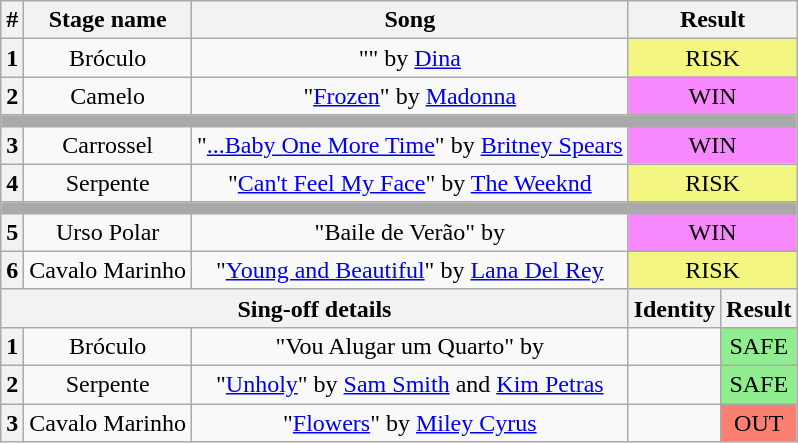<table class="wikitable plainrowheaders" style="text-align: center;">
<tr>
<th>#</th>
<th>Stage name</th>
<th>Song</th>
<th colspan=2>Result</th>
</tr>
<tr>
<th>1</th>
<td>Bróculo</td>
<td>"" by <a href='#'>Dina</a></td>
<td colspan=2 bgcolor="#F3F781">RISK</td>
</tr>
<tr>
<th>2</th>
<td>Camelo</td>
<td>"<a href='#'>Frozen</a>" by <a href='#'>Madonna</a></td>
<td colspan=2 bgcolor="#F888FD">WIN</td>
</tr>
<tr>
<td colspan="5" style="background:darkgray"></td>
</tr>
<tr>
<th>3</th>
<td>Carrossel</td>
<td>"<a href='#'>...Baby One More Time</a>" by <a href='#'>Britney Spears</a></td>
<td colspan=2 bgcolor="#F888FD">WIN</td>
</tr>
<tr>
<th>4</th>
<td>Serpente</td>
<td>"<a href='#'>Can't Feel My Face</a>" by <a href='#'>The Weeknd</a></td>
<td colspan=2 bgcolor="#F3F781">RISK</td>
</tr>
<tr>
<td colspan="5" style="background:darkgray"></td>
</tr>
<tr>
<th>5</th>
<td>Urso Polar</td>
<td>"Baile de Verão" by </td>
<td colspan=2 bgcolor="#F888FD">WIN</td>
</tr>
<tr>
<th>6</th>
<td>Cavalo Marinho</td>
<td>"<a href='#'>Young and Beautiful</a>" by <a href='#'>Lana Del Rey</a></td>
<td colspan=2 bgcolor="#F3F781">RISK</td>
</tr>
<tr>
<th colspan="3">Sing-off details</th>
<th>Identity</th>
<th>Result</th>
</tr>
<tr>
<th>1</th>
<td>Bróculo</td>
<td>"Vou Alugar um Quarto" by </td>
<td></td>
<td bgcolor=lightgreen>SAFE</td>
</tr>
<tr>
<th>2</th>
<td>Serpente</td>
<td>"<a href='#'>Unholy</a>" by <a href='#'>Sam Smith</a> and <a href='#'>Kim Petras</a></td>
<td></td>
<td bgcolor=lightgreen>SAFE</td>
</tr>
<tr>
<th>3</th>
<td>Cavalo Marinho</td>
<td>"<a href='#'>Flowers</a>" by <a href='#'>Miley Cyrus</a></td>
<td></td>
<td bgcolor=salmon>OUT</td>
</tr>
</table>
